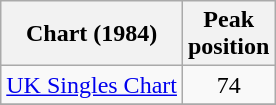<table class="wikitable">
<tr>
<th>Chart (1984)</th>
<th>Peak<br>position</th>
</tr>
<tr>
<td><a href='#'>UK Singles Chart</a></td>
<td align="center">74</td>
</tr>
<tr>
</tr>
</table>
